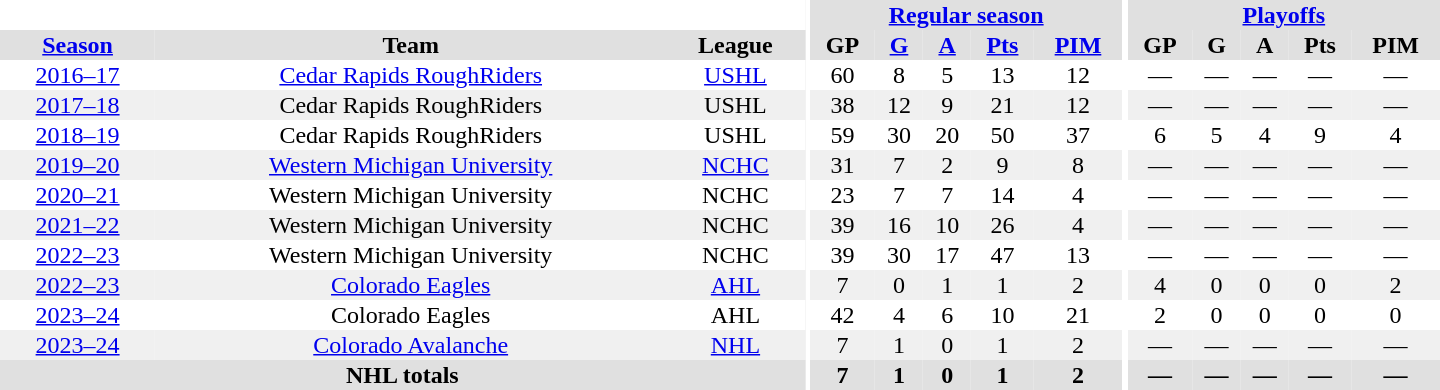<table border="0" cellpadding="1" cellspacing="0" style="text-align:center; width:60em">
<tr bgcolor="#e0e0e0">
<th colspan="3" bgcolor="#ffffff"></th>
<th rowspan="100" bgcolor="#ffffff"></th>
<th colspan="5"><a href='#'>Regular season</a></th>
<th rowspan="100" bgcolor="#ffffff"></th>
<th colspan="5"><a href='#'>Playoffs</a></th>
</tr>
<tr bgcolor="#e0e0e0">
<th><a href='#'>Season</a></th>
<th>Team</th>
<th>League</th>
<th>GP</th>
<th><a href='#'>G</a></th>
<th><a href='#'>A</a></th>
<th><a href='#'>Pts</a></th>
<th><a href='#'>PIM</a></th>
<th>GP</th>
<th>G</th>
<th>A</th>
<th>Pts</th>
<th>PIM</th>
</tr>
<tr>
<td><a href='#'>2016–17</a></td>
<td><a href='#'>Cedar Rapids RoughRiders</a></td>
<td><a href='#'>USHL</a></td>
<td>60</td>
<td>8</td>
<td>5</td>
<td>13</td>
<td>12</td>
<td>—</td>
<td>—</td>
<td>—</td>
<td>—</td>
<td>—</td>
</tr>
<tr bgcolor="#f0f0f0">
<td><a href='#'>2017–18</a></td>
<td>Cedar Rapids RoughRiders</td>
<td>USHL</td>
<td>38</td>
<td>12</td>
<td>9</td>
<td>21</td>
<td>12</td>
<td>—</td>
<td>—</td>
<td>—</td>
<td>—</td>
<td>—</td>
</tr>
<tr>
<td><a href='#'>2018–19</a></td>
<td>Cedar Rapids RoughRiders</td>
<td>USHL</td>
<td>59</td>
<td>30</td>
<td>20</td>
<td>50</td>
<td>37</td>
<td>6</td>
<td>5</td>
<td>4</td>
<td>9</td>
<td>4</td>
</tr>
<tr bgcolor="#f0f0f0">
<td><a href='#'>2019–20</a></td>
<td><a href='#'>Western Michigan University</a></td>
<td><a href='#'>NCHC</a></td>
<td>31</td>
<td>7</td>
<td>2</td>
<td>9</td>
<td>8</td>
<td>—</td>
<td>—</td>
<td>—</td>
<td>—</td>
<td>—</td>
</tr>
<tr>
<td><a href='#'>2020–21</a></td>
<td>Western Michigan University</td>
<td>NCHC</td>
<td>23</td>
<td>7</td>
<td>7</td>
<td>14</td>
<td>4</td>
<td>—</td>
<td>—</td>
<td>—</td>
<td>—</td>
<td>—</td>
</tr>
<tr bgcolor="#f0f0f0">
<td><a href='#'>2021–22</a></td>
<td>Western Michigan University</td>
<td>NCHC</td>
<td>39</td>
<td>16</td>
<td>10</td>
<td>26</td>
<td>4</td>
<td>—</td>
<td>—</td>
<td>—</td>
<td>—</td>
<td>—</td>
</tr>
<tr>
<td><a href='#'>2022–23</a></td>
<td>Western Michigan University</td>
<td>NCHC</td>
<td>39</td>
<td>30</td>
<td>17</td>
<td>47</td>
<td>13</td>
<td>—</td>
<td>—</td>
<td>—</td>
<td>—</td>
<td>—</td>
</tr>
<tr bgcolor="#f0f0f0">
<td><a href='#'>2022–23</a></td>
<td><a href='#'>Colorado Eagles</a></td>
<td><a href='#'>AHL</a></td>
<td>7</td>
<td>0</td>
<td>1</td>
<td>1</td>
<td>2</td>
<td>4</td>
<td>0</td>
<td>0</td>
<td>0</td>
<td>2</td>
</tr>
<tr>
<td><a href='#'>2023–24</a></td>
<td>Colorado Eagles</td>
<td>AHL</td>
<td>42</td>
<td>4</td>
<td>6</td>
<td>10</td>
<td>21</td>
<td>2</td>
<td>0</td>
<td>0</td>
<td>0</td>
<td>0</td>
</tr>
<tr bgcolor="#f0f0f0">
<td><a href='#'>2023–24</a></td>
<td><a href='#'>Colorado Avalanche</a></td>
<td><a href='#'>NHL</a></td>
<td>7</td>
<td>1</td>
<td>0</td>
<td>1</td>
<td>2</td>
<td>—</td>
<td>—</td>
<td>—</td>
<td>—</td>
<td>—</td>
</tr>
<tr bgcolor="#e0e0e0">
<th colspan="3">NHL totals</th>
<th>7</th>
<th>1</th>
<th>0</th>
<th>1</th>
<th>2</th>
<th>—</th>
<th>—</th>
<th>—</th>
<th>—</th>
<th>—</th>
</tr>
</table>
